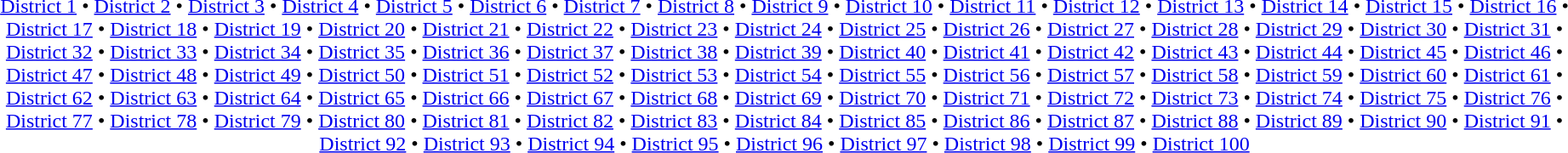<table id=toc class=toc summary=Contents>
<tr>
<td align=center><br><a href='#'>District 1</a> • <a href='#'>District 2</a> • <a href='#'>District 3</a> • <a href='#'>District 4</a> • <a href='#'>District 5</a> • <a href='#'>District 6</a> • <a href='#'>District 7</a> • <a href='#'>District 8</a> • <a href='#'>District 9</a> • <a href='#'>District 10</a> • <a href='#'>District 11</a> • <a href='#'>District 12</a> • <a href='#'>District 13</a> • <a href='#'>District 14</a> • <a href='#'>District 15</a> • <a href='#'>District 16</a> • <a href='#'>District 17</a> • <a href='#'>District 18</a> • <a href='#'>District 19</a> • <a href='#'>District 20</a> • <a href='#'>District 21</a> • <a href='#'>District 22</a> • <a href='#'>District 23</a> • <a href='#'>District 24</a> • <a href='#'>District 25</a> • <a href='#'>District 26</a> • <a href='#'>District 27</a> • <a href='#'>District 28</a> • <a href='#'>District 29</a> • <a href='#'>District 30</a> • <a href='#'>District 31</a> • <a href='#'>District 32</a> • <a href='#'>District 33</a> • <a href='#'>District 34</a> • <a href='#'>District 35</a> • <a href='#'>District 36</a> • <a href='#'>District 37</a> • <a href='#'>District 38</a> • <a href='#'>District 39</a> • <a href='#'>District 40</a> • <a href='#'>District 41</a> • <a href='#'>District 42</a> • <a href='#'>District 43</a> • <a href='#'>District 44</a> • <a href='#'>District 45</a> • <a href='#'>District 46</a> • <a href='#'>District 47</a> • <a href='#'>District 48</a> • <a href='#'>District 49</a> • <a href='#'>District 50</a> • <a href='#'>District 51</a> • <a href='#'>District 52</a> • <a href='#'>District 53</a> • <a href='#'>District 54</a> • <a href='#'>District 55</a> • <a href='#'>District 56</a> • <a href='#'>District 57</a> • <a href='#'>District 58</a> • <a href='#'>District 59</a> • <a href='#'>District 60</a> • <a href='#'>District 61</a> • <a href='#'>District 62</a> • <a href='#'>District 63</a> • <a href='#'>District 64</a> • <a href='#'>District 65</a> • <a href='#'>District 66</a> • <a href='#'>District 67</a> • <a href='#'>District 68</a> • <a href='#'>District 69</a> • <a href='#'>District 70</a> • <a href='#'>District 71</a> • <a href='#'>District 72</a> • <a href='#'>District 73</a> • <a href='#'>District 74</a> • <a href='#'>District 75</a> • <a href='#'>District 76</a> • <a href='#'>District 77</a> • <a href='#'>District 78</a> • <a href='#'>District 79</a> • <a href='#'>District 80</a> • <a href='#'>District 81</a> • <a href='#'>District 82</a> • <a href='#'>District 83</a> • <a href='#'>District 84</a> • <a href='#'>District 85</a> • <a href='#'>District 86</a> • <a href='#'>District 87</a> • <a href='#'>District 88</a> • <a href='#'>District 89</a> • <a href='#'>District 90</a> • <a href='#'>District 91</a> • <a href='#'>District 92</a> • <a href='#'>District 93</a> • <a href='#'>District 94</a> • <a href='#'>District 95</a> • <a href='#'>District 96</a> • <a href='#'>District 97</a> • <a href='#'>District 98</a> • <a href='#'>District 99</a> • <a href='#'>District 100</a></td>
</tr>
</table>
